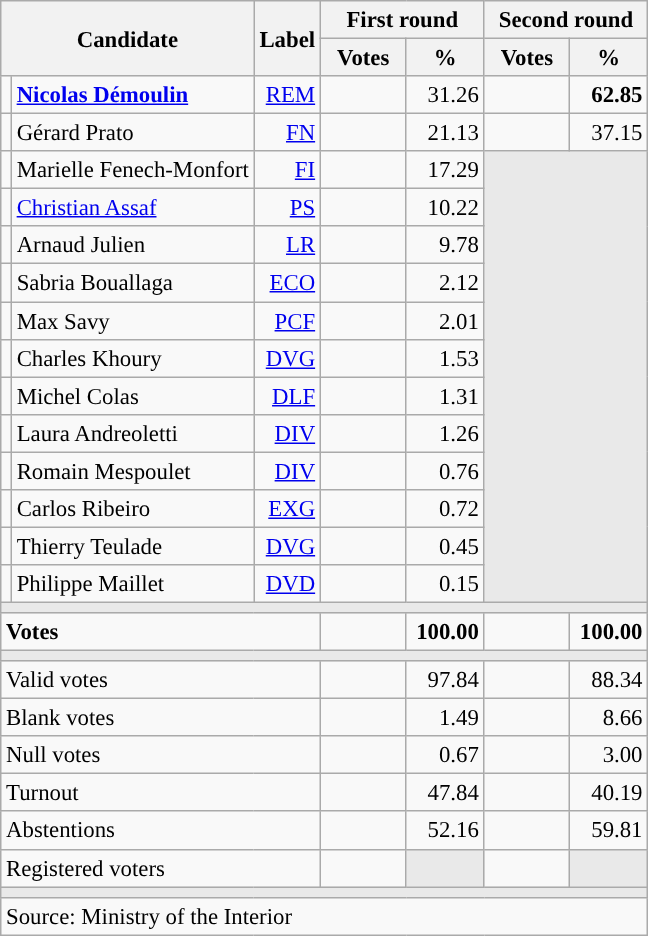<table class="wikitable" style="text-align:right;font-size:95%;">
<tr>
<th rowspan="2" colspan="2">Candidate</th>
<th rowspan="2">Label</th>
<th colspan="2">First round</th>
<th colspan="2">Second round</th>
</tr>
<tr>
<th style="width:50px;">Votes</th>
<th style="width:45px;">%</th>
<th style="width:50px;">Votes</th>
<th style="width:45px;">%</th>
</tr>
<tr>
<td style="color:inherit;background:"></td>
<td style="text-align:left;"><strong><a href='#'>Nicolas Démoulin</a></strong></td>
<td><a href='#'>REM</a></td>
<td></td>
<td>31.26</td>
<td><strong></strong></td>
<td><strong>62.85</strong></td>
</tr>
<tr>
<td style="color:inherit;background:"></td>
<td style="text-align:left;">Gérard Prato</td>
<td><a href='#'>FN</a></td>
<td></td>
<td>21.13</td>
<td></td>
<td>37.15</td>
</tr>
<tr>
<td style="color:inherit;background:"></td>
<td style="text-align:left;">Marielle Fenech-Monfort</td>
<td><a href='#'>FI</a></td>
<td></td>
<td>17.29</td>
<td colspan="2" rowspan="12" style="background:#E9E9E9;"></td>
</tr>
<tr>
<td style="color:inherit;background:"></td>
<td style="text-align:left;"><a href='#'>Christian Assaf</a></td>
<td><a href='#'>PS</a></td>
<td></td>
<td>10.22</td>
</tr>
<tr>
<td style="color:inherit;background:"></td>
<td style="text-align:left;">Arnaud Julien</td>
<td><a href='#'>LR</a></td>
<td></td>
<td>9.78</td>
</tr>
<tr>
<td style="color:inherit;background:"></td>
<td style="text-align:left;">Sabria Bouallaga</td>
<td><a href='#'>ECO</a></td>
<td></td>
<td>2.12</td>
</tr>
<tr>
<td style="color:inherit;background:"></td>
<td style="text-align:left;">Max Savy</td>
<td><a href='#'>PCF</a></td>
<td></td>
<td>2.01</td>
</tr>
<tr>
<td style="color:inherit;background:"></td>
<td style="text-align:left;">Charles Khoury</td>
<td><a href='#'>DVG</a></td>
<td></td>
<td>1.53</td>
</tr>
<tr>
<td style="color:inherit;background:"></td>
<td style="text-align:left;">Michel Colas</td>
<td><a href='#'>DLF</a></td>
<td></td>
<td>1.31</td>
</tr>
<tr>
<td style="color:inherit;background:"></td>
<td style="text-align:left;">Laura Andreoletti</td>
<td><a href='#'>DIV</a></td>
<td></td>
<td>1.26</td>
</tr>
<tr>
<td style="color:inherit;background:"></td>
<td style="text-align:left;">Romain Mespoulet</td>
<td><a href='#'>DIV</a></td>
<td></td>
<td>0.76</td>
</tr>
<tr>
<td style="color:inherit;background:"></td>
<td style="text-align:left;">Carlos Ribeiro</td>
<td><a href='#'>EXG</a></td>
<td></td>
<td>0.72</td>
</tr>
<tr>
<td style="color:inherit;background:"></td>
<td style="text-align:left;">Thierry Teulade</td>
<td><a href='#'>DVG</a></td>
<td></td>
<td>0.45</td>
</tr>
<tr>
<td style="color:inherit;background:"></td>
<td style="text-align:left;">Philippe Maillet</td>
<td><a href='#'>DVD</a></td>
<td></td>
<td>0.15</td>
</tr>
<tr>
<td colspan="7" style="background:#E9E9E9;"></td>
</tr>
<tr style="font-weight:bold;">
<td colspan="3" style="text-align:left;">Votes</td>
<td></td>
<td>100.00</td>
<td></td>
<td>100.00</td>
</tr>
<tr>
<td colspan="7" style="background:#E9E9E9;"></td>
</tr>
<tr>
<td colspan="3" style="text-align:left;">Valid votes</td>
<td></td>
<td>97.84</td>
<td></td>
<td>88.34</td>
</tr>
<tr>
<td colspan="3" style="text-align:left;">Blank votes</td>
<td></td>
<td>1.49</td>
<td></td>
<td>8.66</td>
</tr>
<tr>
<td colspan="3" style="text-align:left;">Null votes</td>
<td></td>
<td>0.67</td>
<td></td>
<td>3.00</td>
</tr>
<tr>
<td colspan="3" style="text-align:left;">Turnout</td>
<td></td>
<td>47.84</td>
<td></td>
<td>40.19</td>
</tr>
<tr>
<td colspan="3" style="text-align:left;">Abstentions</td>
<td></td>
<td>52.16</td>
<td></td>
<td>59.81</td>
</tr>
<tr>
<td colspan="3" style="text-align:left;">Registered voters</td>
<td></td>
<td style="color:inherit;background:#E9E9E9;"></td>
<td></td>
<td style="color:inherit;background:#E9E9E9;"></td>
</tr>
<tr>
<td colspan="7" style="background:#E9E9E9;"></td>
</tr>
<tr>
<td colspan="7" style="text-align:left;">Source: Ministry of the Interior</td>
</tr>
</table>
